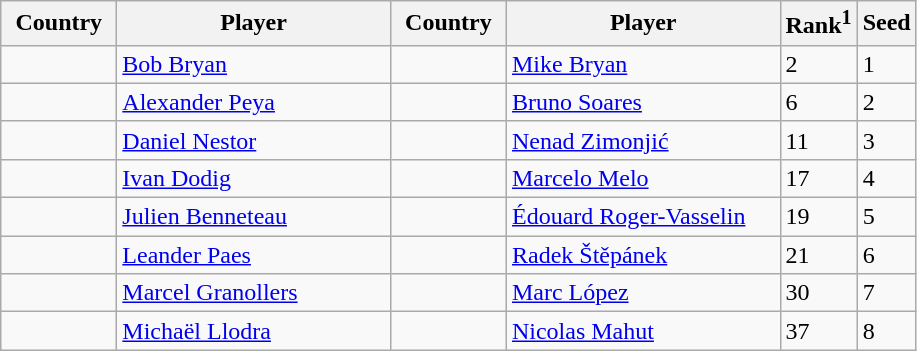<table class="sortable wikitable">
<tr>
<th width="70">Country</th>
<th width="175">Player</th>
<th width="70">Country</th>
<th width="175">Player</th>
<th>Rank<sup>1</sup></th>
<th>Seed</th>
</tr>
<tr>
<td></td>
<td><a href='#'>Bob Bryan</a></td>
<td></td>
<td><a href='#'>Mike Bryan</a></td>
<td>2</td>
<td>1</td>
</tr>
<tr>
<td></td>
<td><a href='#'>Alexander Peya</a></td>
<td></td>
<td><a href='#'>Bruno Soares</a></td>
<td>6</td>
<td>2</td>
</tr>
<tr>
<td></td>
<td><a href='#'>Daniel Nestor</a></td>
<td></td>
<td><a href='#'>Nenad Zimonjić</a></td>
<td>11</td>
<td>3</td>
</tr>
<tr>
<td></td>
<td><a href='#'>Ivan Dodig</a></td>
<td></td>
<td><a href='#'>Marcelo Melo</a></td>
<td>17</td>
<td>4</td>
</tr>
<tr>
<td></td>
<td><a href='#'>Julien Benneteau</a></td>
<td></td>
<td><a href='#'>Édouard Roger-Vasselin</a></td>
<td>19</td>
<td>5</td>
</tr>
<tr>
<td></td>
<td><a href='#'>Leander Paes</a></td>
<td></td>
<td><a href='#'>Radek Štěpánek</a></td>
<td>21</td>
<td>6</td>
</tr>
<tr>
<td></td>
<td><a href='#'>Marcel Granollers</a></td>
<td></td>
<td><a href='#'>Marc López</a></td>
<td>30</td>
<td>7</td>
</tr>
<tr>
<td></td>
<td><a href='#'>Michaël Llodra</a></td>
<td></td>
<td><a href='#'>Nicolas Mahut</a></td>
<td>37</td>
<td>8</td>
</tr>
</table>
